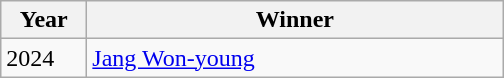<table class="wikitable">
<tr align=center>
<th style="width:50px">Year</th>
<th style="width:270px">Winner</th>
</tr>
<tr>
<td rowspan="2">2024</td>
<td><a href='#'>Jang Won-young</a></td>
</tr>
</table>
